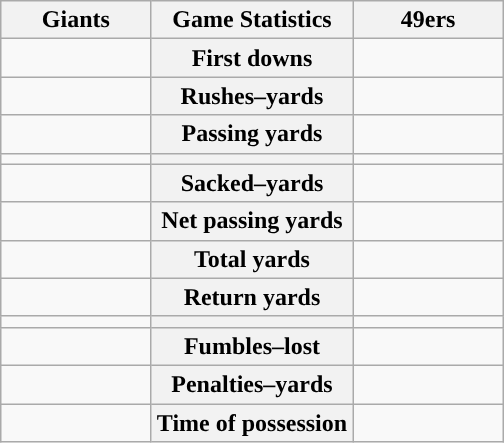<table class="wikitable" style="margin: 1em auto 1em auto">
<tr>
<th style="width:30%;">Giants</th>
<th style="width:40%;">Game Statistics</th>
<th style="width:30%;">49ers</th>
</tr>
<tr>
<td style="text-align:right;"></td>
<th>First downs</th>
<td></td>
</tr>
<tr>
<td style="text-align:right;"></td>
<th>Rushes–yards</th>
<td></td>
</tr>
<tr>
<td style="text-align:right;"></td>
<th>Passing yards</th>
<td></td>
</tr>
<tr>
<td style="text-align:right;"></td>
<th></th>
<td></td>
</tr>
<tr>
<td style="text-align:right;"></td>
<th>Sacked–yards</th>
<td></td>
</tr>
<tr>
<td style="text-align:right;"></td>
<th>Net passing yards</th>
<td></td>
</tr>
<tr>
<td style="text-align:right;"></td>
<th>Total yards</th>
<td></td>
</tr>
<tr>
<td style="text-align:right;"></td>
<th>Return yards</th>
<td></td>
</tr>
<tr>
<td style="text-align:right;"></td>
<th></th>
<td></td>
</tr>
<tr>
<td style="text-align:right;"></td>
<th>Fumbles–lost</th>
<td></td>
</tr>
<tr>
<td style="text-align:right;"></td>
<th>Penalties–yards</th>
<td></td>
</tr>
<tr>
<td style="text-align:right;"></td>
<th>Time of possession</th>
<td></td>
</tr>
</table>
